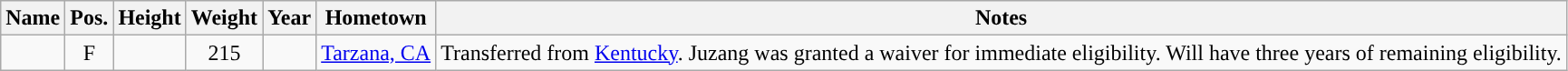<table class="wikitable sortable sortable" style="text-align: center">
<tr align=center>
<th>Name</th>
<th>Pos.</th>
<th>Height</th>
<th>Weight</th>
<th>Year</th>
<th>Hometown</th>
<th>Notes</th>
</tr>
<tr>
<td></td>
<td>F</td>
<td></td>
<td>215</td>
<td></td>
<td><a href='#'>Tarzana, CA</a></td>
<td>Transferred from <a href='#'>Kentucky</a>. Juzang was granted a waiver for immediate eligibility. Will have three years of remaining eligibility.</td>
</tr>
</table>
